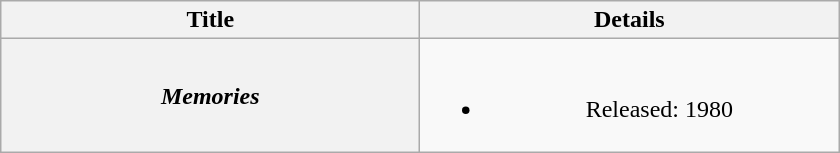<table class="wikitable plainrowheaders" style="text-align:center;">
<tr>
<th scope="col" style="width:17em;">Title</th>
<th scope="col" style="width:17em;">Details</th>
</tr>
<tr>
<th scope="row"><em>Memories</em></th>
<td><br><ul><li>Released: 1980</li></ul></td>
</tr>
</table>
